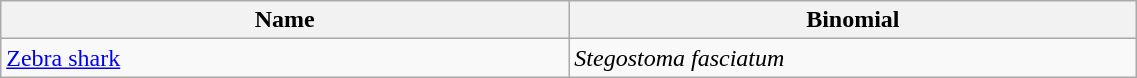<table width=60% class="wikitable">
<tr>
<th width=20%>Name</th>
<th width=20%>Binomial</th>
</tr>
<tr>
<td><a href='#'>Zebra shark</a><br></td>
<td><em>Stegostoma fasciatum</em></td>
</tr>
</table>
